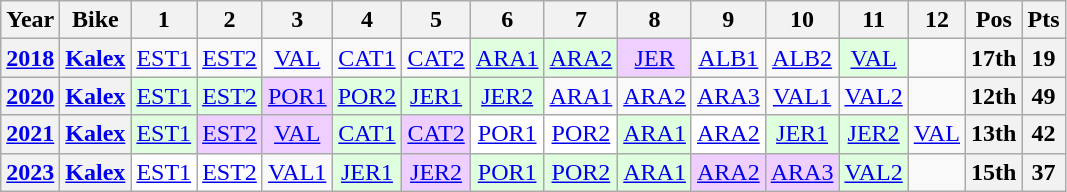<table class="wikitable" style="text-align:center">
<tr>
<th>Year</th>
<th>Bike</th>
<th>1</th>
<th>2</th>
<th>3</th>
<th>4</th>
<th>5</th>
<th>6</th>
<th>7</th>
<th>8</th>
<th>9</th>
<th>10</th>
<th>11</th>
<th>12</th>
<th>Pos</th>
<th>Pts</th>
</tr>
<tr>
<th><a href='#'>2018</a></th>
<th><a href='#'>Kalex</a></th>
<td><a href='#'>EST1</a></td>
<td><a href='#'>EST2</a></td>
<td><a href='#'>VAL</a></td>
<td><a href='#'>CAT1</a></td>
<td><a href='#'>CAT2</a></td>
<td style="background:#dfffdf;"><a href='#'>ARA1</a><br></td>
<td style="background:#dfffdf;"><a href='#'>ARA2</a><br></td>
<td style="background:#efcfff;"><a href='#'>JER</a><br></td>
<td><a href='#'>ALB1</a></td>
<td><a href='#'>ALB2</a></td>
<td style="background:#dfffdf;"><a href='#'>VAL</a><br></td>
<td></td>
<th>17th</th>
<th>19</th>
</tr>
<tr>
<th><a href='#'>2020</a></th>
<th><a href='#'>Kalex</a></th>
<td style="background:#dfffdf;"><a href='#'>EST1</a><br></td>
<td style="background:#dfffdf;"><a href='#'>EST2</a><br></td>
<td style="background:#efcfff;"><a href='#'>POR1</a><br></td>
<td style="background:#dfffdf;"><a href='#'>POR2</a><br></td>
<td style="background:#dfffdf;"><a href='#'>JER1</a><br></td>
<td style="background:#dfffdf;"><a href='#'>JER2</a><br></td>
<td><a href='#'>ARA1</a></td>
<td><a href='#'>ARA2</a></td>
<td><a href='#'>ARA3</a></td>
<td><a href='#'>VAL1</a></td>
<td><a href='#'>VAL2</a></td>
<td></td>
<th>12th</th>
<th>49</th>
</tr>
<tr>
<th><a href='#'>2021</a></th>
<th><a href='#'>Kalex</a></th>
<td style="background:#DFFFDF;"><a href='#'>EST1</a><br></td>
<td style="background:#EFCFFF;"><a href='#'>EST2</a><br></td>
<td style="background:#EFCFFF;"><a href='#'>VAL</a><br></td>
<td style="background:#DFFFDF;"><a href='#'>CAT1</a><br></td>
<td style="background:#EFCFFF;"><a href='#'>CAT2</a><br></td>
<td style="background:#FFFFFF;"><a href='#'>POR1</a><br></td>
<td style="background:#FFFFFF;"><a href='#'>POR2</a><br></td>
<td style="background:#DFFFDF;"><a href='#'>ARA1</a><br></td>
<td style="background:#ffffff;"><a href='#'>ARA2</a><br></td>
<td style="background:#DFFFDF;"><a href='#'>JER1</a><br></td>
<td style="background:#dfffdf;"><a href='#'>JER2</a><br></td>
<td><a href='#'>VAL</a></td>
<th>13th</th>
<th>42</th>
</tr>
<tr>
<th><a href='#'>2023</a></th>
<th><a href='#'>Kalex</a></th>
<td style="background:#ffffff;"><a href='#'>EST1</a><br></td>
<td style="background:#ffffff;"><a href='#'>EST2</a><br></td>
<td><a href='#'>VAL1</a></td>
<td style="background:#dfffdf;"><a href='#'>JER1</a><br></td>
<td style="background:#efcfff;"><a href='#'>JER2</a><br></td>
<td style="background:#dfffdf;"><a href='#'>POR1</a><br></td>
<td style="background:#dfffdf;"><a href='#'>POR2</a><br></td>
<td style="background:#dfffdf;"><a href='#'>ARA1</a><br></td>
<td style="background:#efcfff;"><a href='#'>ARA2</a><br></td>
<td style="background:#efcfff;"><a href='#'>ARA3</a><br></td>
<td style="background:#dfffdf;"><a href='#'>VAL2</a><br></td>
<td></td>
<th>15th</th>
<th>37</th>
</tr>
</table>
